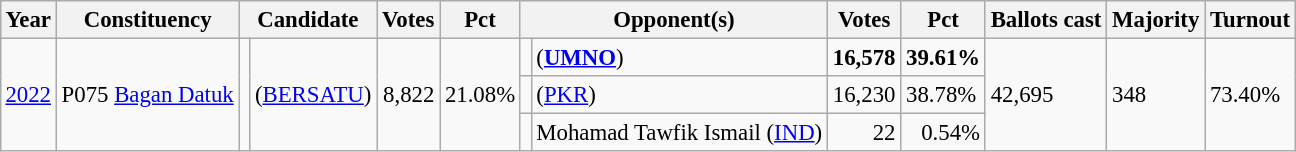<table class="wikitable" style="margin:0.5em ; font-size:95%">
<tr>
<th>Year</th>
<th>Constituency</th>
<th colspan=2>Candidate</th>
<th>Votes</th>
<th>Pct</th>
<th colspan=2>Opponent(s)</th>
<th>Votes</th>
<th>Pct</th>
<th>Ballots cast</th>
<th>Majority</th>
<th>Turnout</th>
</tr>
<tr>
<td rowspan=3><a href='#'>2022</a></td>
<td rowspan=3>P075 <a href='#'>Bagan Datuk</a></td>
<td rowspan=3 bgcolor=></td>
<td rowspan=3> (<a href='#'>BERSATU</a>)</td>
<td rowspan=3 align=right>8,822</td>
<td rowspan=3>21.08%</td>
<td></td>
<td> (<a href='#'><strong>UMNO</strong></a>)</td>
<td align=right><strong>16,578</strong></td>
<td><strong>39.61%</strong></td>
<td rowspan=3>42,695</td>
<td rowspan=3>348</td>
<td rowspan=3>73.40%</td>
</tr>
<tr>
<td></td>
<td> (<a href='#'>PKR</a>)</td>
<td align=right>16,230</td>
<td>38.78%</td>
</tr>
<tr>
<td></td>
<td>Mohamad Tawfik Ismail (<a href='#'>IND</a>)</td>
<td align=right>22</td>
<td align=right>0.54%</td>
</tr>
</table>
